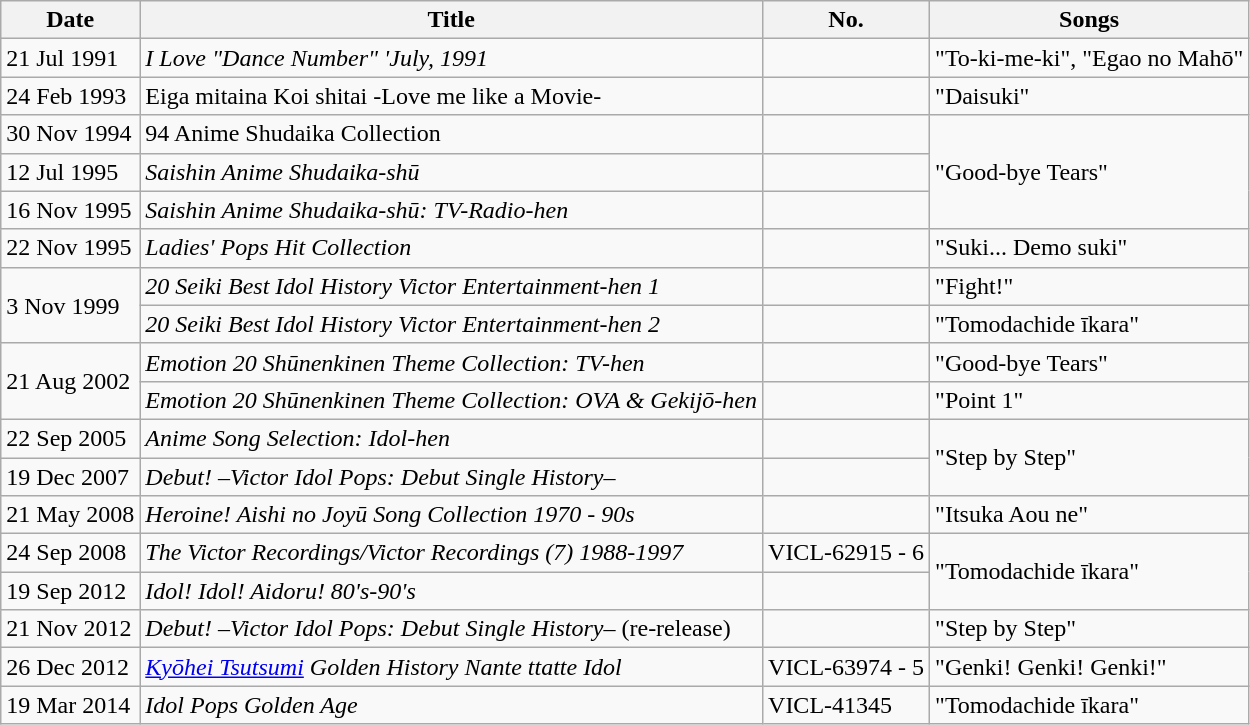<table class="wikitable">
<tr>
<th>Date</th>
<th>Title</th>
<th>No.</th>
<th>Songs</th>
</tr>
<tr>
<td>21 Jul 1991</td>
<td><em>I Love "Dance Number" 'July, 1991<strong></td>
<td></td>
<td>"To-ki-me-ki", "Egao no Mahō"</td>
</tr>
<tr>
<td>24 Feb 1993</td>
<td></em>Eiga mitaina Koi shitai -Love me like a Movie-<em></td>
<td></td>
<td>"Daisuki"</td>
</tr>
<tr>
<td>30 Nov 1994</td>
<td></strong>94 Anime Shudaika Collection</em></td>
<td></td>
<td rowspan="3">"Good-bye Tears"</td>
</tr>
<tr>
<td>12 Jul 1995</td>
<td><em>Saishin Anime Shudaika-shū</em></td>
<td></td>
</tr>
<tr>
<td>16 Nov 1995</td>
<td><em>Saishin Anime Shudaika-shū: TV-Radio-hen</em></td>
<td></td>
</tr>
<tr>
<td>22 Nov 1995</td>
<td><em>Ladies' Pops Hit Collection</em></td>
<td></td>
<td>"Suki... Demo suki"</td>
</tr>
<tr>
<td rowspan="2">3 Nov 1999</td>
<td><em>20 Seiki Best Idol History Victor Entertainment-hen 1</em></td>
<td></td>
<td>"Fight!"</td>
</tr>
<tr>
<td><em>20 Seiki Best Idol History Victor Entertainment-hen 2</em></td>
<td></td>
<td>"Tomodachide īkara"</td>
</tr>
<tr>
<td rowspan="2">21 Aug 2002</td>
<td><em>Emotion 20 Shūnenkinen Theme Collection: TV-hen</em></td>
<td></td>
<td>"Good-bye Tears"</td>
</tr>
<tr>
<td><em>Emotion 20 Shūnenkinen Theme Collection: OVA & Gekijō-hen</em></td>
<td></td>
<td>"Point 1"</td>
</tr>
<tr>
<td>22 Sep 2005</td>
<td><em>Anime Song Selection: Idol-hen</em></td>
<td></td>
<td rowspan="2">"Step by Step"</td>
</tr>
<tr>
<td>19 Dec 2007</td>
<td><em>Debut! –Victor Idol Pops: Debut Single History–</em></td>
<td></td>
</tr>
<tr>
<td>21 May 2008</td>
<td><em>Heroine! Aishi no Joyū Song Collection 1970 - 90s</em></td>
<td></td>
<td>"Itsuka Aou ne"</td>
</tr>
<tr>
<td>24 Sep 2008</td>
<td><em>The Victor Recordings/Victor Recordings (7) 1988-1997</em></td>
<td>VICL-62915 - 6</td>
<td rowspan="2">"Tomodachide īkara"</td>
</tr>
<tr>
<td>19 Sep 2012</td>
<td><em>Idol! Idol! Aidoru! 80's-90's</em></td>
<td></td>
</tr>
<tr>
<td>21 Nov 2012</td>
<td><em>Debut! –Victor Idol Pops: Debut Single History–</em> (re-release)</td>
<td></td>
<td>"Step by Step"</td>
</tr>
<tr>
<td>26 Dec 2012</td>
<td><em><a href='#'>Kyōhei Tsutsumi</a> Golden History Nante ttatte Idol</em></td>
<td>VICL-63974 - 5</td>
<td>"Genki! Genki! Genki!"</td>
</tr>
<tr>
<td>19 Mar 2014</td>
<td><em>Idol Pops Golden Age</em></td>
<td>VICL-41345</td>
<td>"Tomodachide īkara"</td>
</tr>
</table>
